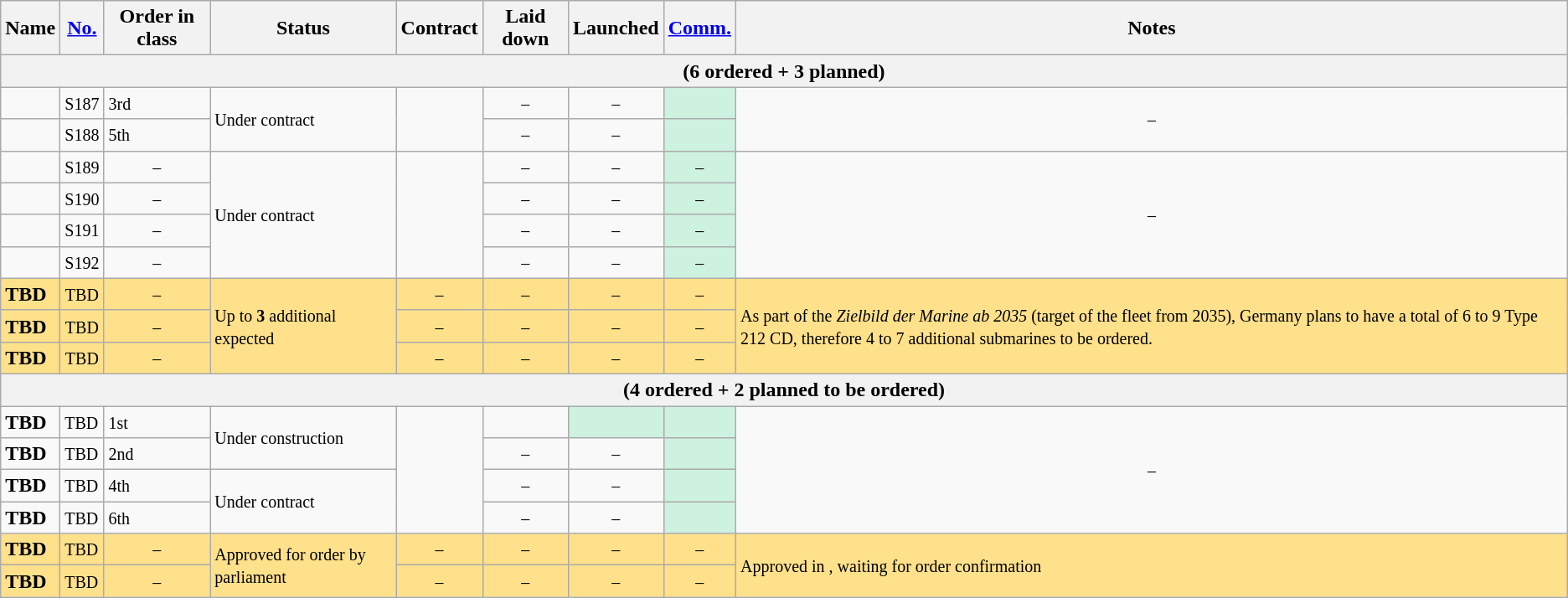<table class="sortable wikitable" border="1">
<tr>
<th>Name</th>
<th><a href='#'>No.</a></th>
<th>Order in class</th>
<th>Status</th>
<th>Contract</th>
<th>Laid down</th>
<th>Launched</th>
<th><a href='#'>Comm.</a></th>
<th>Notes</th>
</tr>
<tr>
<th colspan="9"> (6 ordered + 3 planned)</th>
</tr>
<tr>
<td><strong></strong></td>
<td><small>S187</small></td>
<td><small>3rd</small></td>
<td rowspan="2"><small>Under contract</small></td>
<td rowspan="2"><small></small></td>
<td style="text-align: center"><small>–</small></td>
<td style="text-align: center"><small>–</small></td>
<td style="background: #CEF2E0"><small> </small></td>
<td rowspan="2" style="text-align: center"><small>–</small></td>
</tr>
<tr>
<td><strong></strong></td>
<td><small>S188</small></td>
<td><small>5th</small></td>
<td style="text-align: center"><small>–</small></td>
<td style="text-align: center"><small>–</small></td>
<td style="background: #CEF2E0"><small> </small></td>
</tr>
<tr>
<td><strong></strong></td>
<td><small>S189</small></td>
<td style="text-align: center"><small>–</small></td>
<td rowspan="4"><small>Under contract</small></td>
<td rowspan="4"><small></small></td>
<td style="text-align: center"><small>–</small></td>
<td style="text-align: center"><small>–</small></td>
<td style="background: #CEF2E0;text-align: center"><small>–</small></td>
<td rowspan="4" style="text-align: center"><small>–</small></td>
</tr>
<tr>
<td><strong></strong></td>
<td><small>S190</small></td>
<td style="text-align: center"><small>–</small></td>
<td style="text-align: center"><small>–</small></td>
<td style="text-align: center"><small>–</small></td>
<td style="background: #CEF2E0;text-align: center"><small>–</small></td>
</tr>
<tr>
<td><strong></strong></td>
<td><small>S191</small></td>
<td style="text-align: center"><small>–</small></td>
<td style="text-align: center"><small>–</small></td>
<td style="text-align: center"><small>–</small></td>
<td style="background: #CEF2E0;text-align: center"><small>–</small></td>
</tr>
<tr>
<td><strong></strong></td>
<td><small>S192</small></td>
<td style="text-align: center"><small>–</small></td>
<td style="text-align: center"><small>–</small></td>
<td style="text-align: center"><small>–</small></td>
<td style="background: #CEF2E0;text-align: center"><small>–</small></td>
</tr>
<tr>
<td style="background: #FFE18B"><strong>TBD</strong></td>
<td style="background: #FFE18B;text-align: center"><small>TBD</small></td>
<td style="background: #FFE18B;text-align: center"><small>–</small></td>
<td rowspan="3" style="background: #FFE18B"><small>Up to <strong>3</strong> additional expected </small></td>
<td style="background: #FFE18B;text-align: center"><small>–</small></td>
<td style="background: #FFE18B;text-align: center"><small>–</small></td>
<td style="background: #FFE18B;text-align: center"><small>–</small></td>
<td style="background: #FFE18B;text-align: center"><small>–</small></td>
<td rowspan="3"style="background: #FFE18B"><small>As part of the <em>Zielbild der Marine ab 2035</em> (target of the fleet from 2035), Germany plans to have a total of 6 to 9 Type 212 CD, therefore 4 to 7 additional submarines to be ordered.</small></td>
</tr>
<tr>
<td style="background: #FFE18B"><strong>TBD</strong></td>
<td style="background: #FFE18B;text-align: center"><small>TBD</small></td>
<td style="background: #FFE18B;text-align: center"><small>–</small></td>
<td style="background: #FFE18B;text-align: center"><small>–</small></td>
<td style="background: #FFE18B;text-align: center"><small>–</small></td>
<td style="background: #FFE18B;text-align: center"><small>–</small></td>
<td style="background: #FFE18B;text-align: center"><small>–</small></td>
</tr>
<tr>
<td style="background: #FFE18B"><strong>TBD</strong></td>
<td style="background: #FFE18B;text-align: center"><small>TBD</small></td>
<td style="background: #FFE18B;text-align: center"><small>–</small></td>
<td style="background: #FFE18B;text-align: center"><small>–</small></td>
<td style="background: #FFE18B;text-align: center"><small>–</small></td>
<td style="background: #FFE18B;text-align: center"><small>–</small></td>
<td style="background: #FFE18B;text-align: center"><small>–</small></td>
</tr>
<tr>
<th colspan="9"> (4 ordered + 2 planned to be ordered)</th>
</tr>
<tr>
<td><strong>TBD</strong></td>
<td><small>TBD</small></td>
<td><small>1st</small></td>
<td rowspan="2"><small>Under construction</small> <small></small></td>
<td rowspan="4"><small></small></td>
<td><small> </small></td>
<td style="background: #CEF2E0"><small> </small></td>
<td style="background: #CEF2E0"><small> </small></td>
<td rowspan="4" style="text-align: center"><small>–</small></td>
</tr>
<tr>
<td><strong>TBD</strong></td>
<td><small>TBD</small></td>
<td><small>2nd</small></td>
<td style="text-align: center"><small>–</small></td>
<td style="text-align: center"><small>–</small></td>
<td style="background: #CEF2E0"><small></small></td>
</tr>
<tr>
<td><strong>TBD</strong></td>
<td><small>TBD</small></td>
<td><small>4th</small></td>
<td rowspan="2"><small>Under contract </small></td>
<td style="text-align: center"><small>–</small></td>
<td style="text-align: center"><small>–</small></td>
<td style="background: #CEF2E0"><small></small></td>
</tr>
<tr>
<td><strong>TBD</strong></td>
<td><small>TBD</small></td>
<td><small>6th</small></td>
<td style="text-align: center"><small>–</small></td>
<td style="text-align: center"><small>–</small></td>
<td style="background: #CEF2E0"><small> </small></td>
</tr>
<tr>
<td style="background: #FFE18B"><strong>TBD</strong></td>
<td style="background: #FFE18B"><small>TBD</small></td>
<td style="background: #FFE18B;text-align: center"><small>–</small></td>
<td rowspan="2" style="background: #FFE18B"><small>Approved for order by parliament </small></td>
<td style="background: #FFE18B;text-align: center"><small>–</small></td>
<td style="background: #FFE18B;text-align: center"><small>–</small></td>
<td style="background: #FFE18B;text-align: center"><small>–</small></td>
<td style="background: #FFE18B;text-align: center"><small>–</small></td>
<td rowspan="2" style="background: #FFE18B;"><small>Approved in , waiting for order confirmation </small></td>
</tr>
<tr>
<td style="background: #FFE18B"><strong>TBD</strong></td>
<td style="background: #FFE18B;"><small>TBD</small></td>
<td style="background: #FFE18B;text-align: center"><small>–</small></td>
<td style="background: #FFE18B;text-align: center"><small>–</small></td>
<td style="background: #FFE18B;text-align: center"><small>–</small></td>
<td style="background: #FFE18B;text-align: center"><small>–</small></td>
<td style="background: #FFE18B;text-align: center"><small>–</small></td>
</tr>
</table>
